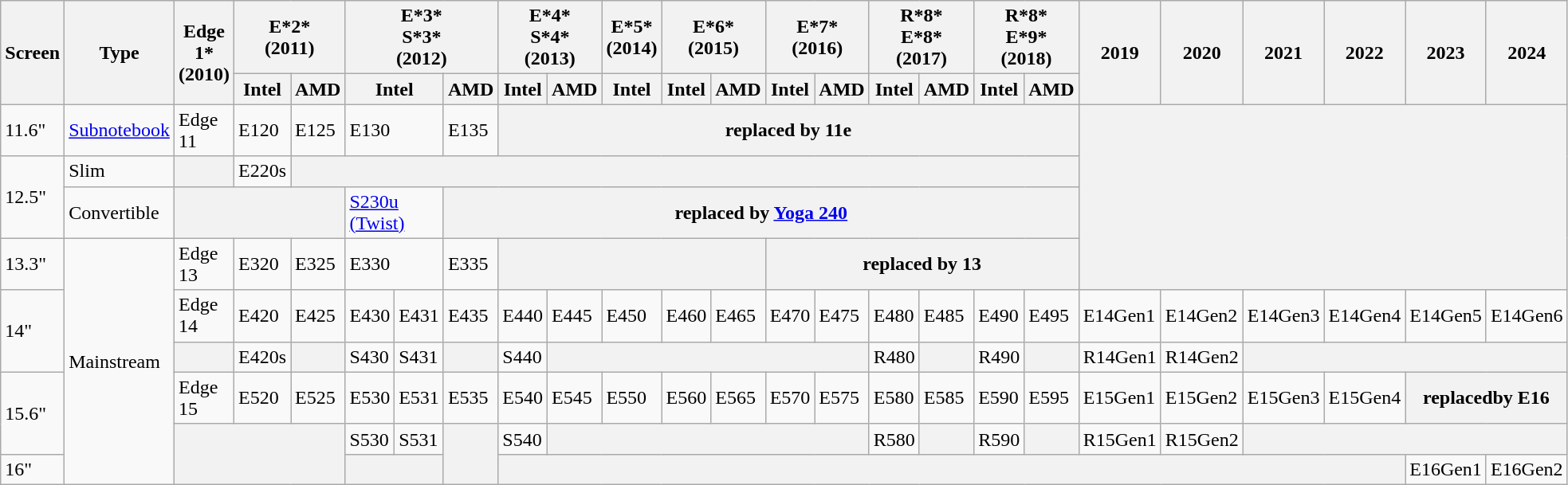<table class="wikitable mw-collapsible mw-collapsed" style="min-width: 75%;">
<tr>
<th rowspan="2">Screen</th>
<th rowspan="2">Type</th>
<th rowspan="2">Edge 1*<br>(2010)</th>
<th colspan="2">E*2*<br>(2011)</th>
<th colspan="3">E*3*<br>S*3*<br>(2012)</th>
<th colspan="2">E*4*<br>S*4*<br>(2013)</th>
<th>E*5*<br>(2014)</th>
<th colspan="2">E*6*<br>(2015)</th>
<th colspan="2">E*7*<br>(2016)</th>
<th colspan="2">R*8*<br>E*8*<br>(2017)</th>
<th colspan="2">R*8*<br>E*9*<br>(2018)</th>
<th rowspan="2">2019</th>
<th rowspan="2">2020</th>
<th rowspan="2">2021</th>
<th rowspan="2">2022</th>
<th rowspan="2">2023</th>
<th rowspan="2">2024</th>
</tr>
<tr>
<th>Intel</th>
<th>AMD</th>
<th colspan="2">Intel</th>
<th>AMD</th>
<th>Intel</th>
<th>AMD</th>
<th>Intel</th>
<th>Intel</th>
<th>AMD</th>
<th>Intel</th>
<th>AMD</th>
<th>Intel</th>
<th>AMD</th>
<th>Intel</th>
<th>AMD</th>
</tr>
<tr>
<td>11.6"</td>
<td><a href='#'>Subnotebook</a></td>
<td>Edge 11</td>
<td>E120</td>
<td>E125</td>
<td colspan="2">E130</td>
<td>E135</td>
<th colspan="11">replaced by 11e</th>
<th colspan="6" rowspan="4"></th>
</tr>
<tr>
<td rowspan="2">12.5"</td>
<td>Slim</td>
<th></th>
<td>E220s</td>
<th colspan="15"></th>
</tr>
<tr>
<td>Convertible</td>
<th colspan="3"></th>
<td colspan="2"><a href='#'>S230u (Twist)</a></td>
<th colspan="12">replaced by <a href='#'>Yoga 240</a></th>
</tr>
<tr>
<td>13.3"</td>
<td rowspan="6">Mainstream</td>
<td>Edge 13</td>
<td>E320</td>
<td>E325</td>
<td colspan="2">E330</td>
<td>E335</td>
<th colspan="5"></th>
<th colspan="6">replaced by 13</th>
</tr>
<tr>
<td rowspan="2">14"</td>
<td>Edge 14</td>
<td>E420</td>
<td>E425</td>
<td>E430</td>
<td>E431</td>
<td>E435</td>
<td>E440</td>
<td>E445</td>
<td>E450</td>
<td>E460</td>
<td>E465</td>
<td>E470</td>
<td>E475</td>
<td>E480</td>
<td>E485</td>
<td>E490</td>
<td>E495</td>
<td>E14Gen1</td>
<td>E14Gen2</td>
<td>E14Gen3</td>
<td>E14Gen4</td>
<td>E14Gen5</td>
<td>E14Gen6</td>
</tr>
<tr>
<th></th>
<td>E420s</td>
<th></th>
<td>S430</td>
<td>S431</td>
<th></th>
<td>S440</td>
<th colspan="6"></th>
<td>R480</td>
<th></th>
<td>R490</td>
<th></th>
<td>R14Gen1</td>
<td>R14Gen2</td>
<th colspan="4"></th>
</tr>
<tr>
<td rowspan="2">15.6"</td>
<td>Edge 15</td>
<td>E520</td>
<td>E525</td>
<td>E530</td>
<td>E531</td>
<td>E535</td>
<td>E540</td>
<td>E545</td>
<td>E550</td>
<td>E560</td>
<td>E565</td>
<td>E570</td>
<td>E575</td>
<td>E580</td>
<td>E585</td>
<td>E590</td>
<td>E595</td>
<td>E15Gen1</td>
<td>E15Gen2</td>
<td>E15Gen3</td>
<td>E15Gen4</td>
<th colspan="2">replacedby E16</th>
</tr>
<tr>
<th colspan="3" rowspan="2"></th>
<td>S530</td>
<td>S531</td>
<th rowspan="2"></th>
<td>S540</td>
<th colspan="6"></th>
<td>R580</td>
<th></th>
<td>R590</td>
<th></th>
<td>R15Gen1</td>
<td>R15Gen2</td>
<th colspan="4"></th>
</tr>
<tr>
<td>16"</td>
<th colspan="2"></th>
<th colspan="15"></th>
<td>E16Gen1</td>
<td>E16Gen2</td>
</tr>
</table>
